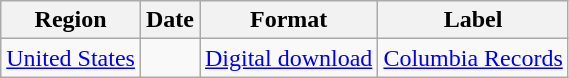<table class=wikitable>
<tr>
<th>Region</th>
<th>Date</th>
<th>Format</th>
<th>Label</th>
</tr>
<tr>
<td><a href='#'>United States</a></td>
<td></td>
<td><a href='#'>Digital download</a></td>
<td><a href='#'>Columbia Records</a></td>
</tr>
</table>
